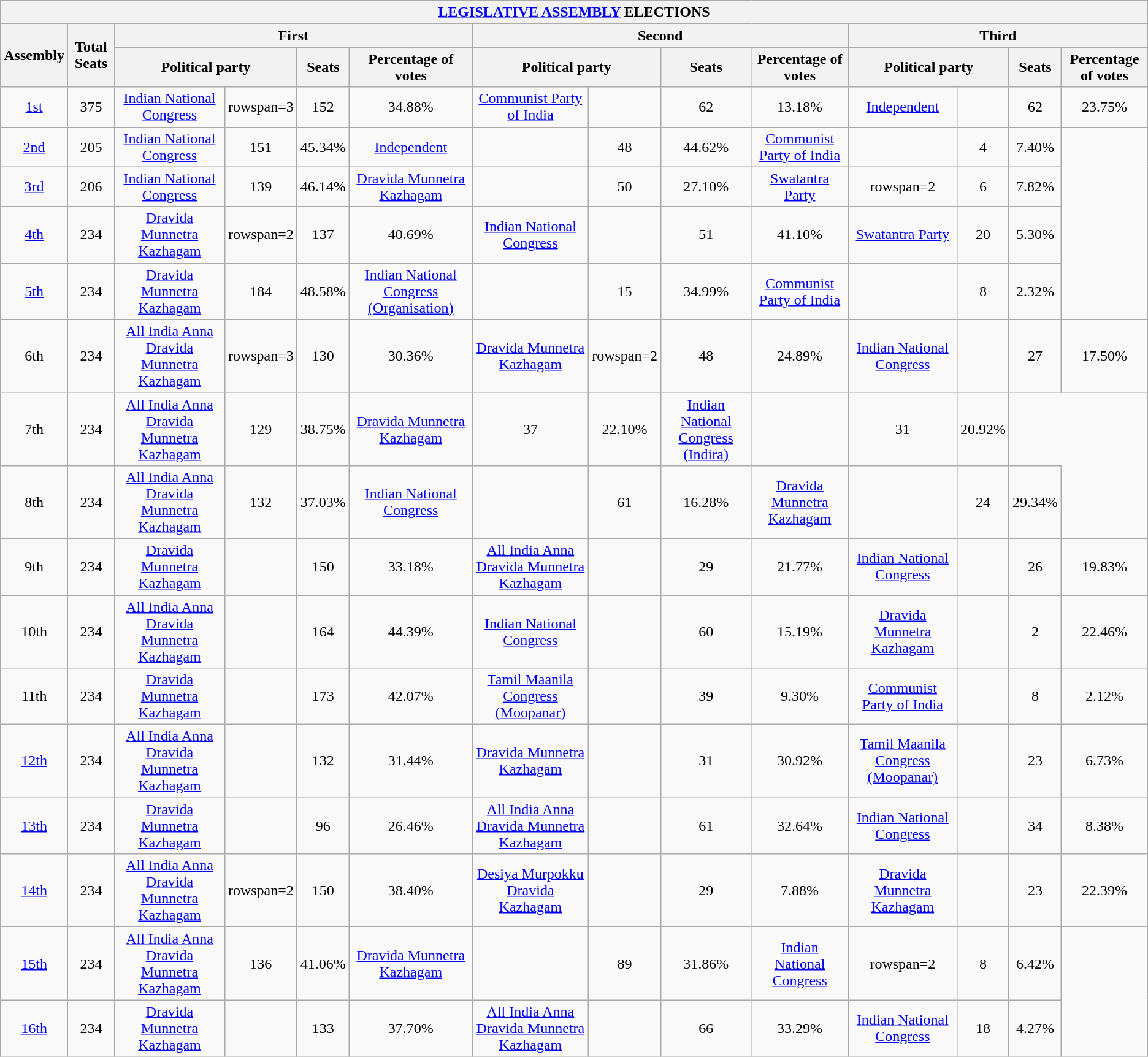<table class="wikitable" style="text-align:center;">
<tr>
<th colspan=14><strong><a href='#'>LEGISLATIVE ASSEMBLY</a> ELECTIONS</strong></th>
</tr>
<tr>
<th rowspan=2>Assembly<br></th>
<th rowspan=2>Total Seats</th>
<th colspan=4>First</th>
<th colspan=4>Second</th>
<th colspan=4>Third</th>
</tr>
<tr>
<th colspan=2>Political party</th>
<th>Seats</th>
<th>Percentage of votes</th>
<th colspan=2>Political party</th>
<th>Seats</th>
<th>Percentage of votes</th>
<th colspan=2>Political party</th>
<th>Seats</th>
<th>Percentage of votes</th>
</tr>
<tr>
<td><a href='#'>1st</a><br></td>
<td>375</td>
<td><a href='#'>Indian National Congress</a></td>
<td>rowspan=3 </td>
<td>152</td>
<td>34.88%</td>
<td><a href='#'>Communist Party of India</a></td>
<td></td>
<td>62</td>
<td>13.18%</td>
<td><a href='#'>Independent</a></td>
<td></td>
<td>62</td>
<td>23.75%</td>
</tr>
<tr>
<td><a href='#'>2nd</a><br></td>
<td>205</td>
<td><a href='#'>Indian National Congress</a></td>
<td>151</td>
<td>45.34%</td>
<td><a href='#'>Independent</a></td>
<td></td>
<td>48</td>
<td>44.62%</td>
<td><a href='#'>Communist Party of India</a></td>
<td></td>
<td>4</td>
<td>7.40%</td>
</tr>
<tr>
<td><a href='#'>3rd</a><br></td>
<td>206</td>
<td><a href='#'>Indian National Congress</a></td>
<td>139</td>
<td>46.14%</td>
<td><a href='#'>Dravida Munnetra Kazhagam</a></td>
<td></td>
<td>50</td>
<td>27.10%</td>
<td><a href='#'>Swatantra Party</a></td>
<td>rowspan=2 </td>
<td>6</td>
<td>7.82%</td>
</tr>
<tr>
<td><a href='#'>4th</a><br></td>
<td>234</td>
<td><a href='#'>Dravida Munnetra Kazhagam</a></td>
<td>rowspan=2 </td>
<td>137</td>
<td>40.69%</td>
<td><a href='#'>Indian National Congress</a></td>
<td></td>
<td>51</td>
<td>41.10%</td>
<td><a href='#'>Swatantra Party</a></td>
<td>20</td>
<td>5.30%</td>
</tr>
<tr>
<td><a href='#'>5th</a><br></td>
<td>234</td>
<td><a href='#'>Dravida Munnetra Kazhagam</a></td>
<td>184</td>
<td>48.58%</td>
<td><a href='#'>Indian National Congress (Organisation)</a></td>
<td></td>
<td>15</td>
<td>34.99%</td>
<td><a href='#'>Communist Party of India</a></td>
<td></td>
<td>8</td>
<td>2.32%</td>
</tr>
<tr>
<td>6th<br></td>
<td>234</td>
<td><a href='#'>All India Anna Dravida Munnetra Kazhagam</a></td>
<td>rowspan=3 </td>
<td>130</td>
<td>30.36%</td>
<td><a href='#'>Dravida Munnetra Kazhagam</a></td>
<td>rowspan=2 </td>
<td>48</td>
<td>24.89%</td>
<td><a href='#'>Indian National Congress</a></td>
<td></td>
<td>27</td>
<td>17.50%</td>
</tr>
<tr>
<td>7th<br></td>
<td>234</td>
<td><a href='#'>All India Anna Dravida Munnetra Kazhagam</a></td>
<td>129</td>
<td>38.75%</td>
<td><a href='#'>Dravida Munnetra Kazhagam</a></td>
<td>37</td>
<td>22.10%</td>
<td><a href='#'>Indian National Congress (Indira)</a></td>
<td></td>
<td>31</td>
<td>20.92%</td>
</tr>
<tr>
<td>8th<br></td>
<td>234</td>
<td><a href='#'>All India Anna Dravida Munnetra Kazhagam</a></td>
<td>132</td>
<td>37.03%</td>
<td><a href='#'>Indian National Congress</a></td>
<td></td>
<td>61</td>
<td>16.28%</td>
<td><a href='#'>Dravida Munnetra Kazhagam</a></td>
<td></td>
<td>24</td>
<td>29.34%</td>
</tr>
<tr>
<td>9th<br></td>
<td>234</td>
<td><a href='#'>Dravida Munnetra Kazhagam</a></td>
<td></td>
<td>150</td>
<td>33.18%</td>
<td><a href='#'>All India Anna Dravida Munnetra Kazhagam</a></td>
<td></td>
<td>29</td>
<td>21.77%</td>
<td><a href='#'>Indian National Congress</a></td>
<td></td>
<td>26</td>
<td>19.83%</td>
</tr>
<tr>
<td>10th<br></td>
<td>234</td>
<td><a href='#'>All India Anna Dravida Munnetra Kazhagam</a></td>
<td></td>
<td>164</td>
<td>44.39%</td>
<td><a href='#'>Indian National Congress</a></td>
<td></td>
<td>60</td>
<td>15.19%</td>
<td><a href='#'>Dravida Munnetra Kazhagam</a></td>
<td></td>
<td>2</td>
<td>22.46%</td>
</tr>
<tr>
<td>11th<br></td>
<td>234</td>
<td><a href='#'>Dravida Munnetra Kazhagam</a></td>
<td></td>
<td>173</td>
<td>42.07%</td>
<td><a href='#'>Tamil Maanila Congress (Moopanar)</a></td>
<td></td>
<td>39</td>
<td>9.30%</td>
<td><a href='#'>Communist Party of India</a></td>
<td></td>
<td>8</td>
<td>2.12%</td>
</tr>
<tr>
<td><a href='#'>12th</a><br></td>
<td>234</td>
<td><a href='#'>All India Anna Dravida Munnetra Kazhagam</a></td>
<td></td>
<td>132</td>
<td>31.44%</td>
<td><a href='#'>Dravida Munnetra Kazhagam</a></td>
<td></td>
<td>31</td>
<td>30.92%</td>
<td><a href='#'>Tamil Maanila Congress (Moopanar)</a></td>
<td></td>
<td>23</td>
<td>6.73%</td>
</tr>
<tr>
<td><a href='#'>13th</a><br></td>
<td>234</td>
<td><a href='#'>Dravida Munnetra Kazhagam</a></td>
<td></td>
<td>96</td>
<td>26.46%</td>
<td><a href='#'>All India Anna Dravida Munnetra Kazhagam</a></td>
<td></td>
<td>61</td>
<td>32.64%</td>
<td><a href='#'>Indian National Congress</a></td>
<td></td>
<td>34</td>
<td>8.38%</td>
</tr>
<tr>
<td><a href='#'>14th</a><br></td>
<td>234</td>
<td><a href='#'>All India Anna Dravida Munnetra Kazhagam</a></td>
<td>rowspan=2 </td>
<td>150</td>
<td>38.40%</td>
<td><a href='#'>Desiya Murpokku Dravida Kazhagam</a></td>
<td></td>
<td>29</td>
<td>7.88%</td>
<td><a href='#'>Dravida Munnetra Kazhagam</a></td>
<td></td>
<td>23</td>
<td>22.39%</td>
</tr>
<tr>
<td><a href='#'>15th</a><br></td>
<td>234</td>
<td><a href='#'>All India Anna Dravida Munnetra Kazhagam</a></td>
<td>136</td>
<td>41.06%</td>
<td><a href='#'>Dravida Munnetra Kazhagam</a></td>
<td></td>
<td>89</td>
<td>31.86%</td>
<td><a href='#'>Indian National Congress</a></td>
<td>rowspan=2 </td>
<td>8</td>
<td>6.42%</td>
</tr>
<tr>
<td><a href='#'>16th</a><br></td>
<td>234</td>
<td><a href='#'>Dravida Munnetra Kazhagam</a></td>
<td></td>
<td>133</td>
<td>37.70%</td>
<td><a href='#'>All India Anna Dravida Munnetra Kazhagam</a></td>
<td></td>
<td>66</td>
<td>33.29%</td>
<td><a href='#'>Indian National Congress</a></td>
<td>18</td>
<td>4.27%</td>
</tr>
</table>
